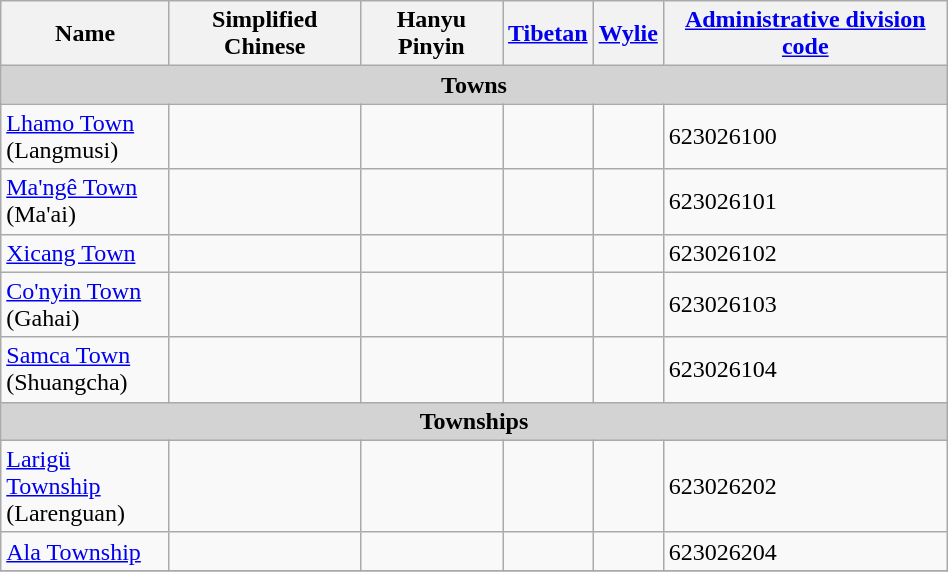<table class="wikitable" align="center" style="width:50%; border="1">
<tr>
<th>Name</th>
<th>Simplified Chinese</th>
<th>Hanyu Pinyin</th>
<th><a href='#'>Tibetan</a></th>
<th><a href='#'>Wylie</a></th>
<th><a href='#'>Administrative division code</a></th>
</tr>
<tr>
<td colspan="7"  style="text-align:center; background:#d3d3d3;"><strong>Towns</strong></td>
</tr>
<tr --------->
<td><a href='#'>Lhamo Town</a><br>(Langmusi)</td>
<td></td>
<td></td>
<td></td>
<td></td>
<td>623026100</td>
</tr>
<tr>
<td><a href='#'>Ma'ngê Town</a><br>(Ma'ai)</td>
<td></td>
<td></td>
<td></td>
<td></td>
<td>623026101</td>
</tr>
<tr>
<td><a href='#'>Xicang Town</a></td>
<td></td>
<td></td>
<td></td>
<td></td>
<td>623026102</td>
</tr>
<tr>
<td><a href='#'>Co'nyin Town</a><br>(Gahai)</td>
<td></td>
<td></td>
<td></td>
<td></td>
<td>623026103</td>
</tr>
<tr>
<td><a href='#'>Samca Town</a><br>(Shuangcha)</td>
<td></td>
<td></td>
<td></td>
<td></td>
<td>623026104</td>
</tr>
<tr>
<td colspan="7"  style="text-align:center; background:#d3d3d3;"><strong>Townships</strong></td>
</tr>
<tr --------->
<td><a href='#'>Larigü Township</a><br>(Larenguan)</td>
<td></td>
<td></td>
<td></td>
<td></td>
<td>623026202</td>
</tr>
<tr>
<td><a href='#'>Ala Township</a></td>
<td></td>
<td></td>
<td></td>
<td></td>
<td>623026204</td>
</tr>
<tr>
</tr>
</table>
